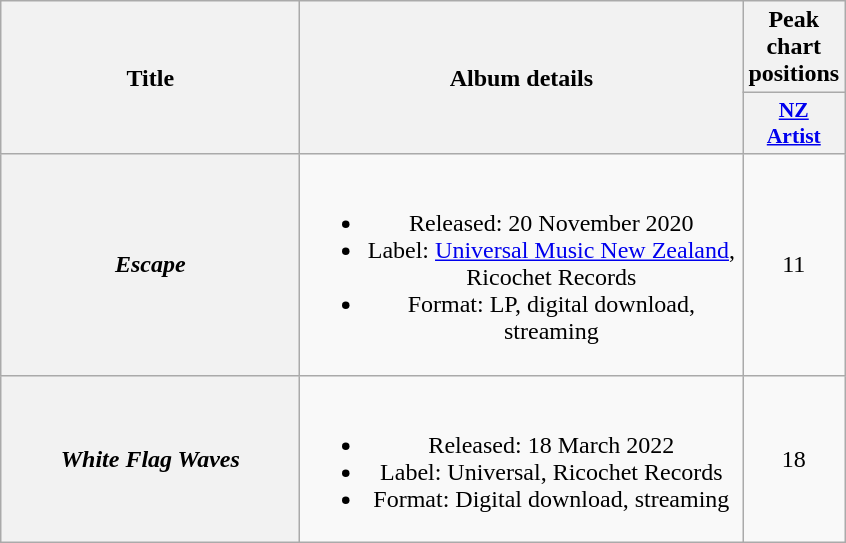<table class="wikitable plainrowheaders" style="text-align:center;">
<tr>
<th scope="col" rowspan="2" style="width:12em;">Title</th>
<th scope="col" rowspan="2" style="width:18em;">Album details</th>
<th scope="col" colspan="1">Peak chart positions</th>
</tr>
<tr>
<th scope="col" style="width:3em;font-size:90%;"><a href='#'>NZ<br>Artist</a><br></th>
</tr>
<tr>
<th scope="row"><em>Escape</em></th>
<td><br><ul><li>Released: 20 November 2020</li><li>Label: <a href='#'>Universal Music New Zealand</a>, Ricochet Records</li><li>Format: LP, digital download, streaming</li></ul></td>
<td>11</td>
</tr>
<tr>
<th scope="row"><em>White Flag Waves</em></th>
<td><br><ul><li>Released: 18 March 2022</li><li>Label: Universal, Ricochet Records</li><li>Format: Digital download, streaming</li></ul></td>
<td>18</td>
</tr>
</table>
